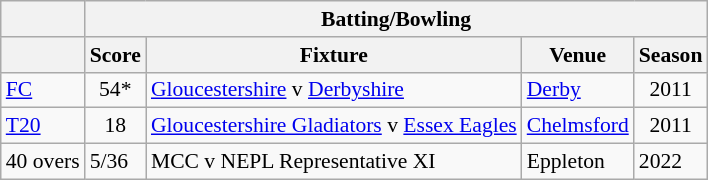<table class=wikitable style="font-size:90%">
<tr>
<th rowspan="1"></th>
<th colspan="4" rowspan="1">Batting/Bowling</th>
</tr>
<tr>
<th></th>
<th>Score</th>
<th>Fixture</th>
<th>Venue</th>
<th>Season</th>
</tr>
<tr>
<td><a href='#'>FC</a></td>
<td align="center">54*</td>
<td><a href='#'>Gloucestershire</a> v <a href='#'>Derbyshire</a></td>
<td><a href='#'>Derby</a></td>
<td align="center">2011</td>
</tr>
<tr>
<td><a href='#'>T20</a></td>
<td align="center">18</td>
<td><a href='#'>Gloucestershire Gladiators</a> v <a href='#'>Essex Eagles</a></td>
<td><a href='#'>Chelmsford</a></td>
<td align="center">2011</td>
</tr>
<tr>
<td>40 overs</td>
<td>5/36</td>
<td>MCC v NEPL Representative XI</td>
<td>Eppleton</td>
<td>2022</td>
</tr>
</table>
